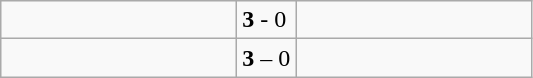<table class="wikitable">
<tr>
<td width=150></td>
<td><strong>3</strong> - 0</td>
<td width=150></td>
</tr>
<tr>
<td></td>
<td><strong>3</strong> – 0</td>
<td></td>
</tr>
</table>
